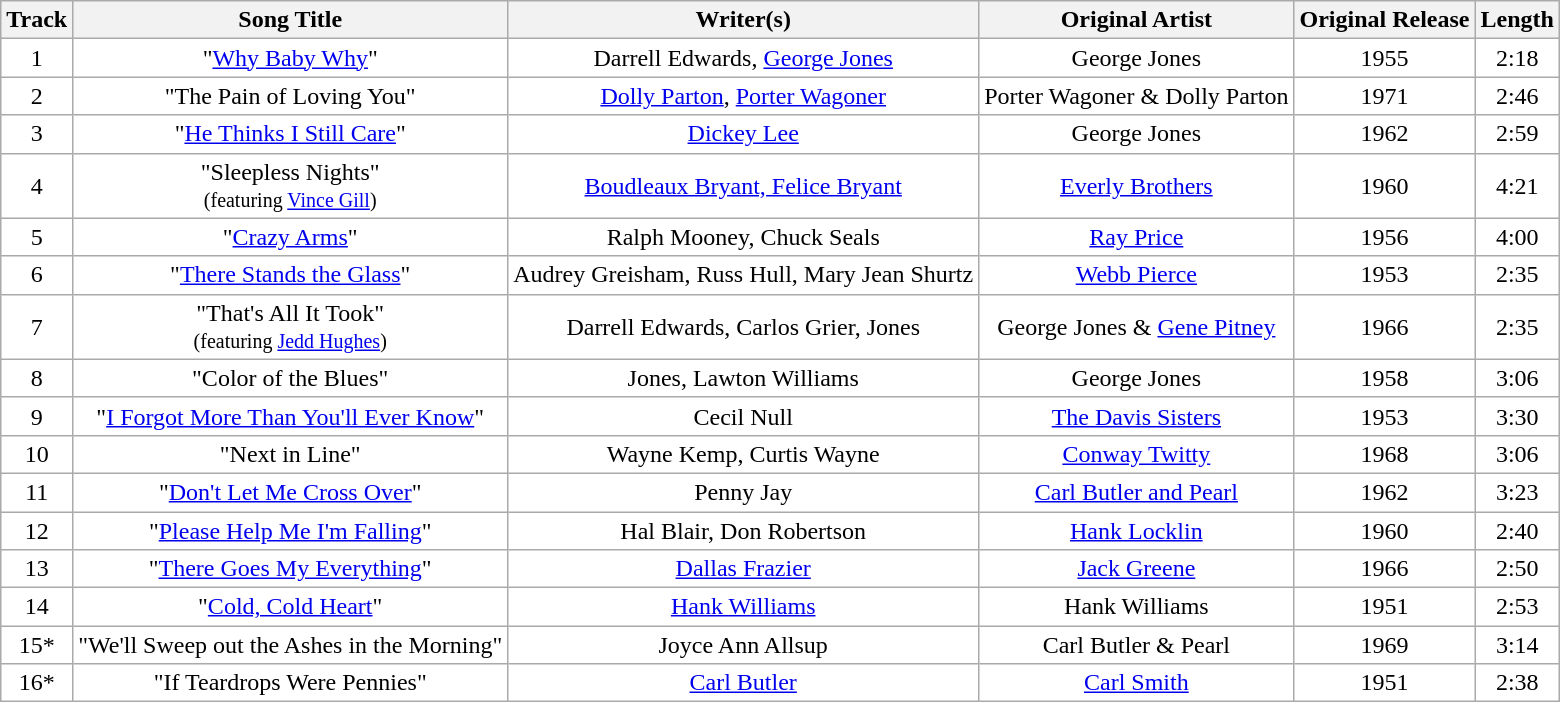<table class="wikitable">
<tr>
<th>Track</th>
<th>Song Title</th>
<th>Writer(s)</th>
<th>Original Artist</th>
<th>Original Release</th>
<th>Length</th>
</tr>
<tr align="center"  bgcolor="#ffffff">
<td>1</td>
<td>"<a href='#'>Why Baby Why</a>"</td>
<td>Darrell Edwards, <a href='#'>George Jones</a></td>
<td>George Jones</td>
<td>1955</td>
<td>2:18</td>
</tr>
<tr align="center"  bgcolor="#ffffff">
<td>2</td>
<td>"The Pain of Loving You"</td>
<td><a href='#'>Dolly Parton</a>, <a href='#'>Porter Wagoner</a></td>
<td>Porter Wagoner & Dolly Parton</td>
<td>1971</td>
<td>2:46</td>
</tr>
<tr align="center"  bgcolor="#ffffff">
<td>3</td>
<td>"<a href='#'>He Thinks I Still Care</a>"</td>
<td><a href='#'>Dickey Lee</a></td>
<td>George Jones</td>
<td>1962</td>
<td>2:59</td>
</tr>
<tr align="center"  bgcolor="#ffffff">
<td>4</td>
<td>"Sleepless Nights"<br><small>(featuring <a href='#'>Vince Gill</a>)</small></td>
<td><a href='#'>Boudleaux Bryant, Felice Bryant</a></td>
<td><a href='#'>Everly Brothers</a></td>
<td>1960</td>
<td>4:21</td>
</tr>
<tr align="center"  bgcolor="#ffffff">
<td>5</td>
<td>"<a href='#'>Crazy Arms</a>"</td>
<td>Ralph Mooney, Chuck Seals</td>
<td><a href='#'>Ray Price</a></td>
<td>1956</td>
<td>4:00</td>
</tr>
<tr align="center"  bgcolor="#ffffff">
<td>6</td>
<td>"<a href='#'>There Stands the Glass</a>"</td>
<td>Audrey Greisham, Russ Hull, Mary Jean Shurtz</td>
<td><a href='#'>Webb Pierce</a></td>
<td>1953</td>
<td>2:35</td>
</tr>
<tr align="center"  bgcolor="#ffffff">
<td>7</td>
<td>"That's All It Took"<br><small>(featuring <a href='#'>Jedd Hughes</a>)</small></td>
<td>Darrell Edwards, Carlos Grier, Jones</td>
<td>George Jones & <a href='#'>Gene Pitney</a></td>
<td>1966</td>
<td>2:35</td>
</tr>
<tr align="center"  bgcolor="#ffffff">
<td>8</td>
<td>"Color of the Blues"</td>
<td>Jones, Lawton Williams</td>
<td>George Jones</td>
<td>1958</td>
<td>3:06</td>
</tr>
<tr align="center"  bgcolor="#ffffff">
<td>9</td>
<td>"<a href='#'>I Forgot More Than You'll Ever Know</a>"</td>
<td>Cecil Null</td>
<td><a href='#'>The Davis Sisters</a></td>
<td>1953</td>
<td>3:30</td>
</tr>
<tr align="center"  bgcolor="#ffffff">
<td>10</td>
<td>"Next in Line"</td>
<td>Wayne Kemp, Curtis Wayne</td>
<td><a href='#'>Conway Twitty</a></td>
<td>1968</td>
<td>3:06</td>
</tr>
<tr align="center"  bgcolor="#ffffff">
<td>11</td>
<td>"<a href='#'>Don't Let Me Cross Over</a>"</td>
<td>Penny Jay</td>
<td><a href='#'>Carl Butler and Pearl</a></td>
<td>1962</td>
<td>3:23</td>
</tr>
<tr align="center"  bgcolor="#ffffff">
<td>12</td>
<td>"<a href='#'>Please Help Me I'm Falling</a>"</td>
<td>Hal Blair, Don Robertson</td>
<td><a href='#'>Hank Locklin</a></td>
<td>1960</td>
<td>2:40</td>
</tr>
<tr align="center"  bgcolor="#ffffff">
<td>13</td>
<td>"<a href='#'>There Goes My Everything</a>"</td>
<td><a href='#'>Dallas Frazier</a></td>
<td><a href='#'>Jack Greene</a></td>
<td>1966</td>
<td>2:50</td>
</tr>
<tr align="center"  bgcolor="#ffffff">
<td>14</td>
<td>"<a href='#'>Cold, Cold Heart</a>"</td>
<td><a href='#'>Hank Williams</a></td>
<td>Hank Williams</td>
<td>1951</td>
<td>2:53</td>
</tr>
<tr align="center"  bgcolor="#ffffff">
<td>15*</td>
<td>"We'll Sweep out the Ashes in the Morning"</td>
<td>Joyce Ann Allsup</td>
<td>Carl Butler & Pearl</td>
<td>1969</td>
<td>3:14</td>
</tr>
<tr align="center"  bgcolor="#ffffff">
<td>16*</td>
<td>"If Teardrops Were Pennies"</td>
<td><a href='#'>Carl Butler</a></td>
<td><a href='#'>Carl Smith</a></td>
<td>1951</td>
<td>2:38</td>
</tr>
</table>
